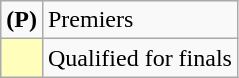<table class=wikitable>
<tr>
<td><strong>(P)</strong></td>
<td>Premiers</td>
</tr>
<tr>
<td bgcolor=FFFFBB></td>
<td>Qualified for finals</td>
</tr>
</table>
